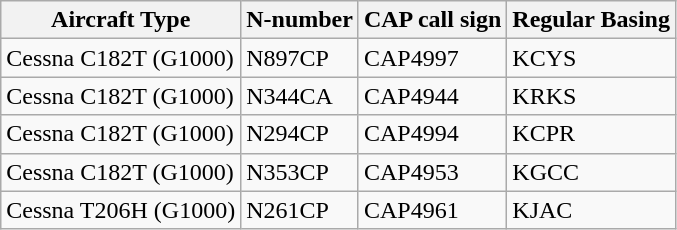<table class="wikitable">
<tr>
<th>Aircraft Type</th>
<th>N-number</th>
<th>CAP call sign</th>
<th>Regular Basing</th>
</tr>
<tr>
<td>Cessna C182T (G1000)</td>
<td>N897CP</td>
<td>CAP4997</td>
<td>KCYS</td>
</tr>
<tr>
<td>Cessna C182T (G1000)</td>
<td>N344CA</td>
<td>CAP4944</td>
<td>KRKS</td>
</tr>
<tr>
<td>Cessna C182T (G1000)</td>
<td>N294CP</td>
<td>CAP4994</td>
<td>KCPR</td>
</tr>
<tr>
<td>Cessna C182T (G1000)</td>
<td>N353CP</td>
<td>CAP4953</td>
<td>KGCC</td>
</tr>
<tr>
<td>Cessna T206H (G1000)</td>
<td>N261CP</td>
<td>CAP4961</td>
<td>KJAC</td>
</tr>
</table>
